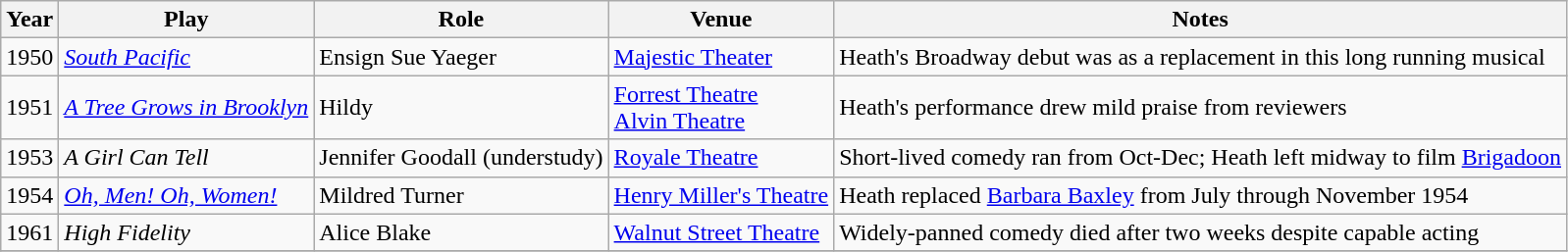<table class="wikitable sortable plainrowheaders">
<tr>
<th scope="col">Year</th>
<th scope="col">Play</th>
<th scope="col">Role</th>
<th scope="col">Venue</th>
<th scope="col">Notes</th>
</tr>
<tr>
<td>1950</td>
<td><em><a href='#'>South Pacific</a></em></td>
<td>Ensign Sue Yaeger</td>
<td><a href='#'>Majestic Theater</a></td>
<td>Heath's Broadway debut was as a replacement in this long running musical</td>
</tr>
<tr>
<td>1951</td>
<td><em><a href='#'>A Tree Grows in Brooklyn</a></em></td>
<td>Hildy</td>
<td><a href='#'>Forrest Theatre</a><br><a href='#'>Alvin Theatre</a></td>
<td>Heath's performance drew mild praise from reviewers</td>
</tr>
<tr>
<td>1953</td>
<td><em>A Girl Can Tell</em></td>
<td>Jennifer Goodall (understudy)</td>
<td><a href='#'>Royale Theatre</a></td>
<td>Short-lived comedy ran from Oct-Dec; Heath left midway to film <a href='#'>Brigadoon</a></td>
</tr>
<tr>
<td>1954</td>
<td><em><a href='#'>Oh, Men! Oh, Women!</a></em></td>
<td>Mildred Turner</td>
<td><a href='#'>Henry Miller's Theatre</a></td>
<td>Heath replaced <a href='#'>Barbara Baxley</a> from July through November 1954</td>
</tr>
<tr>
<td>1961</td>
<td><em>High Fidelity</em></td>
<td>Alice Blake</td>
<td><a href='#'>Walnut Street Theatre</a></td>
<td>Widely-panned comedy died after two weeks despite capable acting</td>
</tr>
<tr>
</tr>
</table>
